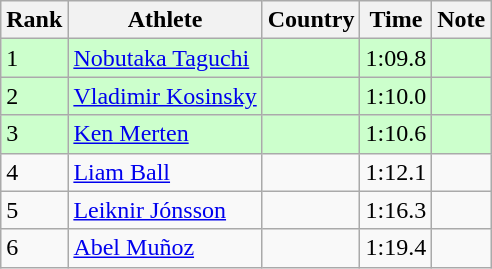<table class="wikitable sortable">
<tr>
<th>Rank</th>
<th>Athlete</th>
<th>Country</th>
<th>Time</th>
<th>Note</th>
</tr>
<tr bgcolor=#CCFFCC>
<td>1</td>
<td><a href='#'>Nobutaka Taguchi</a></td>
<td></td>
<td>1:09.8</td>
<td></td>
</tr>
<tr bgcolor=#CCFFCC>
<td>2</td>
<td><a href='#'>Vladimir Kosinsky</a></td>
<td></td>
<td>1:10.0</td>
<td></td>
</tr>
<tr bgcolor=#CCFFCC>
<td>3</td>
<td><a href='#'>Ken Merten</a></td>
<td></td>
<td>1:10.6</td>
<td></td>
</tr>
<tr>
<td>4</td>
<td><a href='#'>Liam Ball</a></td>
<td></td>
<td>1:12.1</td>
<td></td>
</tr>
<tr>
<td>5</td>
<td><a href='#'>Leiknir Jónsson</a></td>
<td></td>
<td>1:16.3</td>
<td></td>
</tr>
<tr>
<td>6</td>
<td><a href='#'>Abel Muñoz</a></td>
<td></td>
<td>1:19.4</td>
<td></td>
</tr>
</table>
